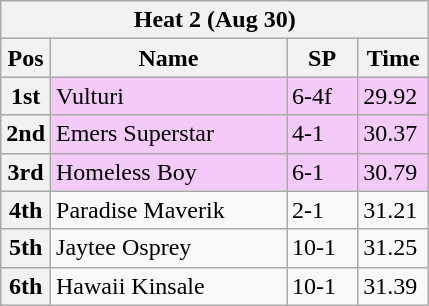<table class="wikitable">
<tr>
<th colspan="6">Heat 2 (Aug 30)</th>
</tr>
<tr>
<th width=20>Pos</th>
<th width=150>Name</th>
<th width=40>SP</th>
<th width=40>Time</th>
</tr>
<tr style="background: #f4caf9;">
<th>1st</th>
<td>Vulturi</td>
<td>6-4f</td>
<td>29.92</td>
</tr>
<tr style="background: #f4caf9;">
<th>2nd</th>
<td>Emers Superstar</td>
<td>4-1</td>
<td>30.37</td>
</tr>
<tr style="background: #f4caf9;">
<th>3rd</th>
<td>Homeless Boy</td>
<td>6-1</td>
<td>30.79</td>
</tr>
<tr>
<th>4th</th>
<td>Paradise Maverik</td>
<td>2-1</td>
<td>31.21</td>
</tr>
<tr>
<th>5th</th>
<td>Jaytee Osprey</td>
<td>10-1</td>
<td>31.25</td>
</tr>
<tr>
<th>6th</th>
<td>Hawaii Kinsale</td>
<td>10-1</td>
<td>31.39</td>
</tr>
</table>
